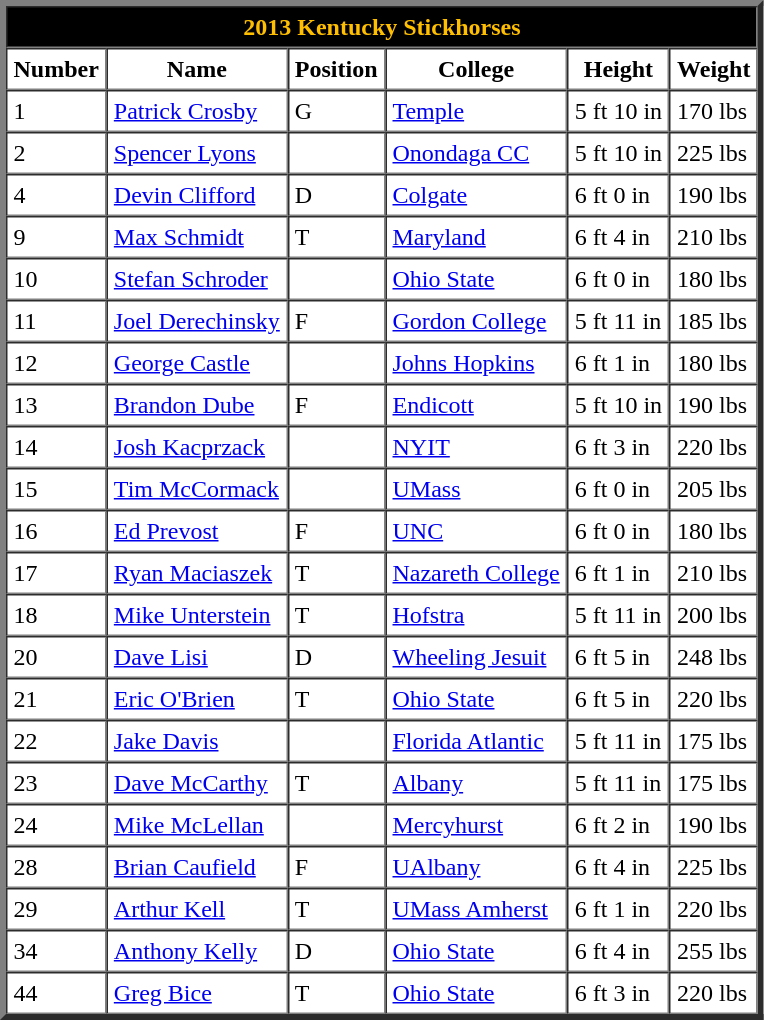<table align=left border=4 cellspacing=0 cellpadding=4>
<tr>
<th align="center" colspan="7" bgcolor=black style="color:#ffbf00"><strong>2013 Kentucky Stickhorses</strong></th>
</tr>
<tr>
</tr>
<tr>
<th align="center" colspan="1">Number</th>
<th align="center" colspan="1">Name</th>
<th align="center" colspan="1">Position</th>
<th align="center" colspan="1">College</th>
<th align="center" colspan="1">Height</th>
<th align="center" colspan="1">Weight</th>
</tr>
<tr>
<td>1</td>
<td><a href='#'>Patrick Crosby</a></td>
<td>G</td>
<td><a href='#'>Temple</a></td>
<td>5 ft 10 in</td>
<td>170 lbs</td>
</tr>
<tr>
<td>2</td>
<td><a href='#'>Spencer Lyons</a></td>
<td></td>
<td><a href='#'>Onondaga CC</a></td>
<td>5 ft 10 in</td>
<td>225 lbs</td>
</tr>
<tr>
<td>4</td>
<td><a href='#'>Devin Clifford</a></td>
<td>D</td>
<td><a href='#'>Colgate</a></td>
<td>6 ft 0 in</td>
<td>190 lbs</td>
</tr>
<tr>
<td>9</td>
<td><a href='#'>Max Schmidt</a></td>
<td>T</td>
<td><a href='#'>Maryland</a></td>
<td>6 ft 4 in</td>
<td>210 lbs</td>
</tr>
<tr>
<td>10</td>
<td><a href='#'>Stefan Schroder</a></td>
<td></td>
<td><a href='#'>Ohio State</a></td>
<td>6 ft 0 in</td>
<td>180 lbs</td>
</tr>
<tr>
<td>11</td>
<td><a href='#'>Joel Derechinsky</a></td>
<td>F</td>
<td><a href='#'>Gordon College</a></td>
<td>5 ft 11 in</td>
<td>185 lbs</td>
</tr>
<tr>
<td>12</td>
<td><a href='#'>George Castle</a></td>
<td></td>
<td><a href='#'>Johns Hopkins</a></td>
<td>6 ft 1 in</td>
<td>180 lbs</td>
</tr>
<tr>
<td>13</td>
<td><a href='#'>Brandon Dube</a></td>
<td>F</td>
<td><a href='#'>Endicott</a></td>
<td>5 ft 10 in</td>
<td>190 lbs</td>
</tr>
<tr>
<td>14</td>
<td><a href='#'>Josh Kacprzack</a></td>
<td></td>
<td><a href='#'>NYIT</a></td>
<td>6 ft 3 in</td>
<td>220 lbs</td>
</tr>
<tr>
<td>15</td>
<td><a href='#'>Tim McCormack</a></td>
<td></td>
<td><a href='#'>UMass</a></td>
<td>6 ft 0 in</td>
<td>205 lbs</td>
</tr>
<tr>
<td>16</td>
<td><a href='#'>Ed Prevost</a></td>
<td>F</td>
<td><a href='#'>UNC</a></td>
<td>6 ft 0 in</td>
<td>180 lbs</td>
</tr>
<tr>
<td>17</td>
<td><a href='#'>Ryan Maciaszek</a></td>
<td>T</td>
<td><a href='#'>Nazareth College</a></td>
<td>6 ft 1 in</td>
<td>210 lbs</td>
</tr>
<tr>
<td>18</td>
<td><a href='#'>Mike Unterstein</a></td>
<td>T</td>
<td><a href='#'>Hofstra</a></td>
<td>5 ft 11 in</td>
<td>200 lbs</td>
</tr>
<tr>
<td>20</td>
<td><a href='#'>Dave Lisi</a></td>
<td>D</td>
<td><a href='#'>Wheeling Jesuit</a></td>
<td>6 ft 5 in</td>
<td>248 lbs</td>
</tr>
<tr>
<td>21</td>
<td><a href='#'>Eric O'Brien</a></td>
<td>T</td>
<td><a href='#'>Ohio State</a></td>
<td>6 ft 5 in</td>
<td>220 lbs</td>
</tr>
<tr>
<td>22</td>
<td><a href='#'>Jake Davis</a></td>
<td></td>
<td><a href='#'>Florida Atlantic</a></td>
<td>5 ft 11 in</td>
<td>175 lbs</td>
</tr>
<tr>
<td>23</td>
<td><a href='#'>Dave McCarthy</a></td>
<td>T</td>
<td><a href='#'>Albany</a></td>
<td>5 ft 11 in</td>
<td>175 lbs</td>
</tr>
<tr>
<td>24</td>
<td><a href='#'>Mike McLellan</a></td>
<td></td>
<td><a href='#'>Mercyhurst</a></td>
<td>6 ft 2 in</td>
<td>190 lbs</td>
</tr>
<tr>
<td>28</td>
<td><a href='#'>Brian Caufield</a></td>
<td>F</td>
<td><a href='#'>UAlbany</a></td>
<td>6 ft 4 in</td>
<td>225 lbs</td>
</tr>
<tr>
<td>29</td>
<td><a href='#'>Arthur Kell</a></td>
<td>T</td>
<td><a href='#'>UMass Amherst</a></td>
<td>6 ft 1 in</td>
<td>220 lbs</td>
</tr>
<tr>
<td>34</td>
<td><a href='#'>Anthony Kelly</a></td>
<td>D</td>
<td><a href='#'>Ohio State</a></td>
<td>6 ft 4 in</td>
<td>255 lbs</td>
</tr>
<tr>
<td>44</td>
<td><a href='#'>Greg Bice</a></td>
<td>T</td>
<td><a href='#'>Ohio State</a></td>
<td>6 ft 3 in</td>
<td>220 lbs</td>
</tr>
</table>
